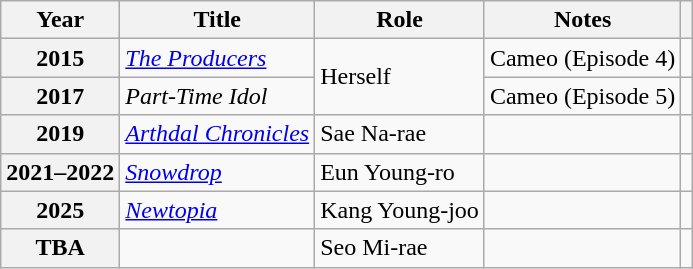<table class="wikitable plainrowheaders sortable">
<tr>
<th scope="col">Year</th>
<th scope="col">Title</th>
<th scope="col">Role</th>
<th scope="col">Notes</th>
<th class="unsortable"></th>
</tr>
<tr>
<th scope="row">2015</th>
<td><em><a href='#'>The Producers</a></em></td>
<td rowspan="2">Herself</td>
<td>Cameo (Episode 4)</td>
<td style="text-align:center"></td>
</tr>
<tr>
<th scope="row">2017</th>
<td><em>Part-Time Idol</em></td>
<td>Cameo (Episode 5)</td>
<td style="text-align:center"></td>
</tr>
<tr>
<th scope="row">2019</th>
<td><em><a href='#'>Arthdal Chronicles</a></em></td>
<td>Sae Na-rae</td>
<td></td>
<td style="text-align:center"></td>
</tr>
<tr>
<th scope="row">2021–2022</th>
<td><em><a href='#'>Snowdrop</a></em></td>
<td>Eun Young-ro</td>
<td></td>
<td style="text-align:center"></td>
</tr>
<tr>
<th scope="row">2025</th>
<td><em><a href='#'>Newtopia</a></em></td>
<td>Kang Young-joo</td>
<td></td>
<td style="text-align:center"></td>
</tr>
<tr>
<th scope="row">TBA</th>
<td></td>
<td>Seo Mi-rae</td>
<td></td>
<td style="text-align:center"></td>
</tr>
</table>
